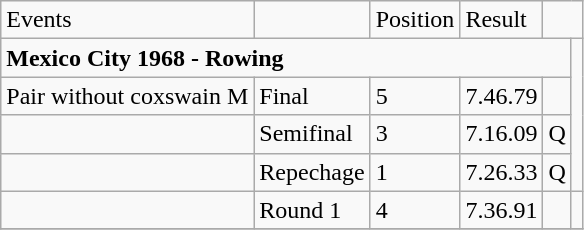<table class="wikitable">
<tr>
<td>Events</td>
<td></td>
<td>Position</td>
<td>Result</td>
<td colspan="2"></td>
</tr>
<tr>
<td colspan="5"><strong>Mexico City 1968 - Rowing</strong></td>
</tr>
<tr>
<td colspan="1">Pair without coxswain M</td>
<td colspan="1">Final</td>
<td colspan="1">5</td>
<td colspan="1">7.46.79</td>
<td colspan="1"></td>
</tr>
<tr>
<td colspan="1"></td>
<td colspan="1">Semifinal</td>
<td colspan="1">3</td>
<td colspan="1">7.16.09</td>
<td colspan="1">Q</td>
</tr>
<tr>
<td colspan="1"></td>
<td colspan="1">Repechage</td>
<td colspan="1">1</td>
<td colspan="1">7.26.33</td>
<td colspan="1">Q</td>
</tr>
<tr>
<td colspan="1"></td>
<td colspan="1">Round 1</td>
<td colspan="1">4</td>
<td colspan="1">7.36.91</td>
<td colspan="1"></td>
<td></td>
</tr>
<tr>
</tr>
</table>
